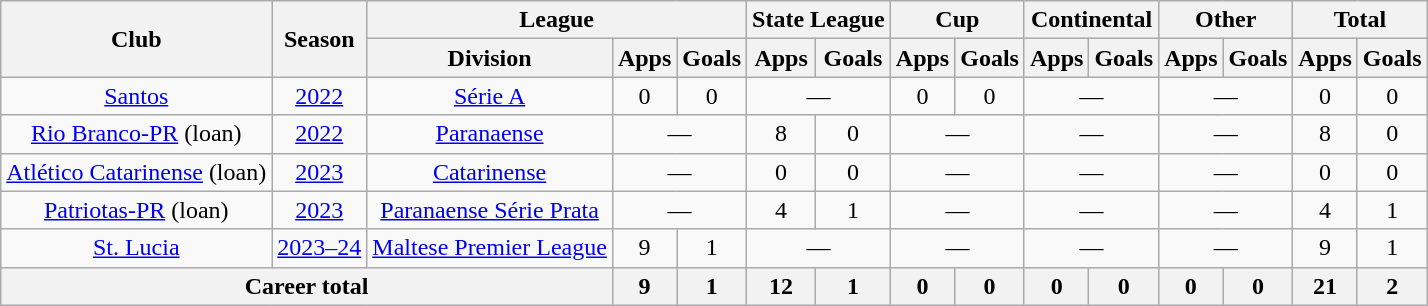<table class="wikitable" style="text-align: center;">
<tr>
<th rowspan="2">Club</th>
<th rowspan="2">Season</th>
<th colspan="3">League</th>
<th colspan="2">State League</th>
<th colspan="2">Cup</th>
<th colspan="2">Continental</th>
<th colspan="2">Other</th>
<th colspan="2">Total</th>
</tr>
<tr>
<th>Division</th>
<th>Apps</th>
<th>Goals</th>
<th>Apps</th>
<th>Goals</th>
<th>Apps</th>
<th>Goals</th>
<th>Apps</th>
<th>Goals</th>
<th>Apps</th>
<th>Goals</th>
<th>Apps</th>
<th>Goals</th>
</tr>
<tr>
<td valign="center"><a href='#'>Santos</a></td>
<td><a href='#'>2022</a></td>
<td><a href='#'>Série A</a></td>
<td>0</td>
<td>0</td>
<td colspan="2">—</td>
<td>0</td>
<td>0</td>
<td colspan="2">—</td>
<td colspan="2">—</td>
<td>0</td>
<td>0</td>
</tr>
<tr>
<td valign="center"><a href='#'>Rio Branco-PR</a> (loan)</td>
<td><a href='#'>2022</a></td>
<td><a href='#'>Paranaense</a></td>
<td colspan="2">—</td>
<td>8</td>
<td>0</td>
<td colspan="2">—</td>
<td colspan="2">—</td>
<td colspan="2">—</td>
<td>8</td>
<td>0</td>
</tr>
<tr>
<td valign="center"><a href='#'>Atlético Catarinense</a> (loan)</td>
<td><a href='#'>2023</a></td>
<td><a href='#'>Catarinense</a></td>
<td colspan="2">—</td>
<td>0</td>
<td>0</td>
<td colspan="2">—</td>
<td colspan="2">—</td>
<td colspan="2">—</td>
<td>0</td>
<td>0</td>
</tr>
<tr>
<td valign="center"><a href='#'>Patriotas-PR</a> (loan)</td>
<td><a href='#'>2023</a></td>
<td><a href='#'>Paranaense Série Prata</a></td>
<td colspan="2">—</td>
<td>4</td>
<td>1</td>
<td colspan="2">—</td>
<td colspan="2">—</td>
<td colspan="2">—</td>
<td>4</td>
<td>1</td>
</tr>
<tr>
<td><a href='#'>St. Lucia</a></td>
<td><a href='#'>2023–24</a></td>
<td><a href='#'>Maltese Premier League</a></td>
<td>9</td>
<td>1</td>
<td colspan="2">—</td>
<td colspan="2">—</td>
<td colspan="2">—</td>
<td colspan="2">—</td>
<td>9</td>
<td>1</td>
</tr>
<tr>
<th colspan="3"><strong>Career total</strong></th>
<th>9</th>
<th>1</th>
<th>12</th>
<th>1</th>
<th>0</th>
<th>0</th>
<th>0</th>
<th>0</th>
<th>0</th>
<th>0</th>
<th>21</th>
<th>2</th>
</tr>
</table>
